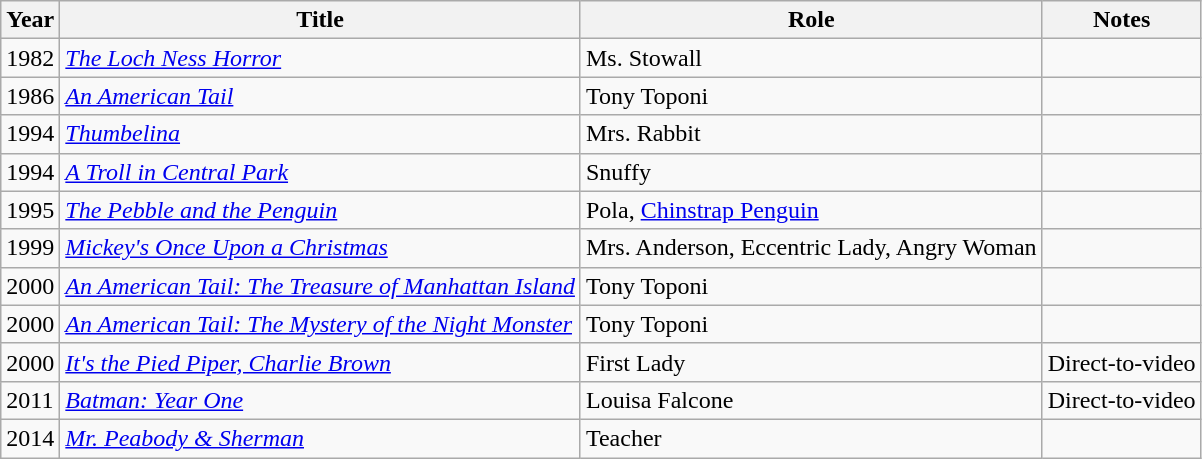<table class="wikitable sortable">
<tr>
<th>Year</th>
<th>Title</th>
<th>Role</th>
<th>Notes</th>
</tr>
<tr>
<td>1982</td>
<td><em><a href='#'>The Loch Ness Horror</a></em></td>
<td>Ms. Stowall</td>
<td></td>
</tr>
<tr>
<td>1986</td>
<td><em><a href='#'>An American Tail</a></em></td>
<td>Tony Toponi</td>
<td></td>
</tr>
<tr>
<td>1994</td>
<td><em><a href='#'>Thumbelina</a></em></td>
<td>Mrs. Rabbit</td>
<td></td>
</tr>
<tr>
<td>1994</td>
<td><em><a href='#'>A Troll in Central Park</a></em></td>
<td>Snuffy</td>
<td></td>
</tr>
<tr>
<td>1995</td>
<td><em><a href='#'>The Pebble and the Penguin</a></em></td>
<td>Pola, <a href='#'>Chinstrap Penguin</a></td>
<td></td>
</tr>
<tr>
<td>1999</td>
<td><em><a href='#'>Mickey's Once Upon a Christmas</a></em></td>
<td>Mrs. Anderson, Eccentric Lady, Angry Woman</td>
<td></td>
</tr>
<tr>
<td>2000</td>
<td><em><a href='#'>An American Tail: The Treasure of Manhattan Island</a></em></td>
<td>Tony Toponi</td>
<td></td>
</tr>
<tr>
<td>2000</td>
<td><em><a href='#'>An American Tail: The Mystery of the Night Monster</a></em></td>
<td>Tony Toponi</td>
<td></td>
</tr>
<tr>
<td>2000</td>
<td><em><a href='#'>It's the Pied Piper, Charlie Brown</a></em></td>
<td>First Lady</td>
<td>Direct-to-video</td>
</tr>
<tr>
<td>2011</td>
<td><em><a href='#'>Batman: Year One</a></em></td>
<td>Louisa Falcone</td>
<td>Direct-to-video</td>
</tr>
<tr>
<td>2014</td>
<td><em><a href='#'>Mr. Peabody & Sherman</a></em></td>
<td>Teacher</td>
<td></td>
</tr>
</table>
